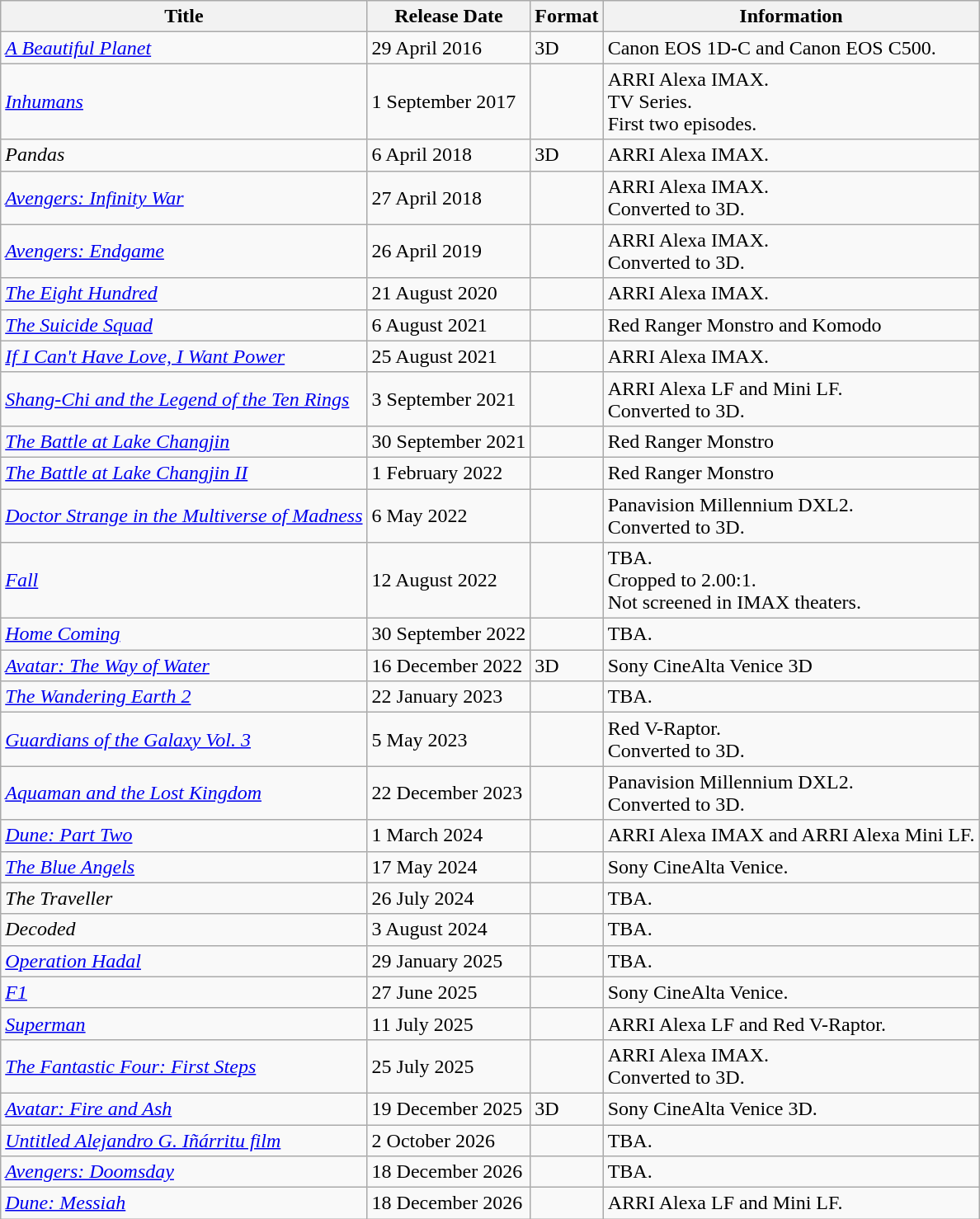<table class="wikitable sortable">
<tr>
<th>Title</th>
<th>Release Date</th>
<th>Format</th>
<th>Information</th>
</tr>
<tr>
<td><em><a href='#'>A Beautiful Planet</a></em></td>
<td>29 April 2016</td>
<td>3D</td>
<td>Canon EOS 1D-C and Canon EOS C500.</td>
</tr>
<tr>
<td><em><a href='#'>Inhumans</a></em></td>
<td>1 September 2017</td>
<td></td>
<td>ARRI Alexa IMAX.<br>TV Series.<br>First two episodes.</td>
</tr>
<tr>
<td><em>Pandas</em></td>
<td>6 April 2018</td>
<td>3D</td>
<td>ARRI Alexa IMAX.</td>
</tr>
<tr>
<td><em><a href='#'>Avengers: Infinity War</a></em></td>
<td>27 April 2018</td>
<td></td>
<td>ARRI Alexa IMAX.<br>Converted to 3D.</td>
</tr>
<tr>
<td><em><a href='#'>Avengers: Endgame</a></em></td>
<td>26 April 2019</td>
<td></td>
<td>ARRI Alexa IMAX.<br>Converted to 3D.</td>
</tr>
<tr>
<td><em><a href='#'>The Eight Hundred</a></em></td>
<td>21 August 2020</td>
<td></td>
<td>ARRI Alexa IMAX.</td>
</tr>
<tr>
<td><em><a href='#'>The Suicide Squad</a></em></td>
<td>6 August 2021</td>
<td></td>
<td>Red Ranger Monstro and Komodo</td>
</tr>
<tr>
<td><em><a href='#'>If I Can't Have Love, I Want Power</a></em></td>
<td>25 August 2021</td>
<td></td>
<td>ARRI Alexa IMAX.</td>
</tr>
<tr>
<td><em><a href='#'>Shang-Chi and the Legend of the Ten Rings</a></em></td>
<td>3 September 2021</td>
<td></td>
<td>ARRI Alexa LF and Mini LF.<br>Converted to 3D.</td>
</tr>
<tr>
<td><em><a href='#'>The Battle at Lake Changjin</a></em></td>
<td>30 September 2021</td>
<td></td>
<td>Red Ranger Monstro</td>
</tr>
<tr>
<td><em><a href='#'>The Battle at Lake Changjin II</a></em></td>
<td>1 February 2022</td>
<td></td>
<td>Red Ranger Monstro</td>
</tr>
<tr>
<td><em><a href='#'>Doctor Strange in the Multiverse of Madness</a></em></td>
<td>6 May 2022</td>
<td></td>
<td>Panavision Millennium DXL2.<br>Converted to 3D.</td>
</tr>
<tr>
<td><em><a href='#'>Fall</a></em></td>
<td>12 August 2022</td>
<td></td>
<td>TBA.<br>Cropped to 2.00:1.<br>Not screened in IMAX theaters.</td>
</tr>
<tr>
<td><em><a href='#'>Home Coming</a></em></td>
<td>30 September 2022</td>
<td></td>
<td>TBA.</td>
</tr>
<tr>
<td><em><a href='#'>Avatar: The Way of Water</a></em></td>
<td>16 December 2022</td>
<td>3D</td>
<td>Sony CineAlta Venice 3D</td>
</tr>
<tr>
<td><em><a href='#'>The Wandering Earth 2</a></em></td>
<td>22 January 2023</td>
<td></td>
<td>TBA.</td>
</tr>
<tr>
<td><em><a href='#'>Guardians of the Galaxy Vol. 3</a></em></td>
<td>5 May 2023</td>
<td></td>
<td>Red V-Raptor.<br>Converted to 3D.</td>
</tr>
<tr>
<td><em><a href='#'>Aquaman and the Lost Kingdom</a></em></td>
<td>22 December 2023</td>
<td></td>
<td>Panavision Millennium DXL2.<br>Converted to 3D.</td>
</tr>
<tr>
<td><em><a href='#'>Dune: Part Two</a></em></td>
<td>1 March 2024</td>
<td></td>
<td>ARRI Alexa IMAX and ARRI Alexa Mini LF.</td>
</tr>
<tr>
<td><em><a href='#'>The Blue Angels</a></em></td>
<td>17 May 2024</td>
<td></td>
<td>Sony CineAlta Venice.</td>
</tr>
<tr>
<td><em>The Traveller</em></td>
<td>26 July 2024</td>
<td></td>
<td>TBA.</td>
</tr>
<tr>
<td><em>Decoded</em></td>
<td>3 August 2024</td>
<td></td>
<td>TBA.</td>
</tr>
<tr>
<td><em><a href='#'>Operation Hadal</a></em></td>
<td>29 January 2025</td>
<td></td>
<td>TBA.</td>
</tr>
<tr>
<td><em><a href='#'>F1</a></em></td>
<td>27 June 2025</td>
<td></td>
<td>Sony CineAlta Venice.</td>
</tr>
<tr>
<td><em><a href='#'>Superman</a></em></td>
<td>11 July 2025</td>
<td></td>
<td>ARRI Alexa LF and Red V-Raptor.</td>
</tr>
<tr>
<td><em><a href='#'>The Fantastic Four: First Steps</a></em></td>
<td>25 July 2025</td>
<td></td>
<td>ARRI Alexa IMAX.<br>Converted to 3D.</td>
</tr>
<tr>
<td><em><a href='#'>Avatar: Fire and Ash</a></em></td>
<td>19 December 2025</td>
<td>3D</td>
<td>Sony CineAlta Venice 3D.</td>
</tr>
<tr>
<td><em><a href='#'>Untitled Alejandro G. Iñárritu film</a></em></td>
<td>2 October 2026</td>
<td></td>
<td>TBA.</td>
</tr>
<tr>
<td><em><a href='#'>Avengers: Doomsday</a></em></td>
<td>18 December 2026</td>
<td></td>
<td>TBA.</td>
</tr>
<tr>
<td><em><a href='#'>Dune: Messiah</a></em></td>
<td>18 December 2026</td>
<td></td>
<td>ARRI Alexa LF and Mini LF.</td>
</tr>
</table>
